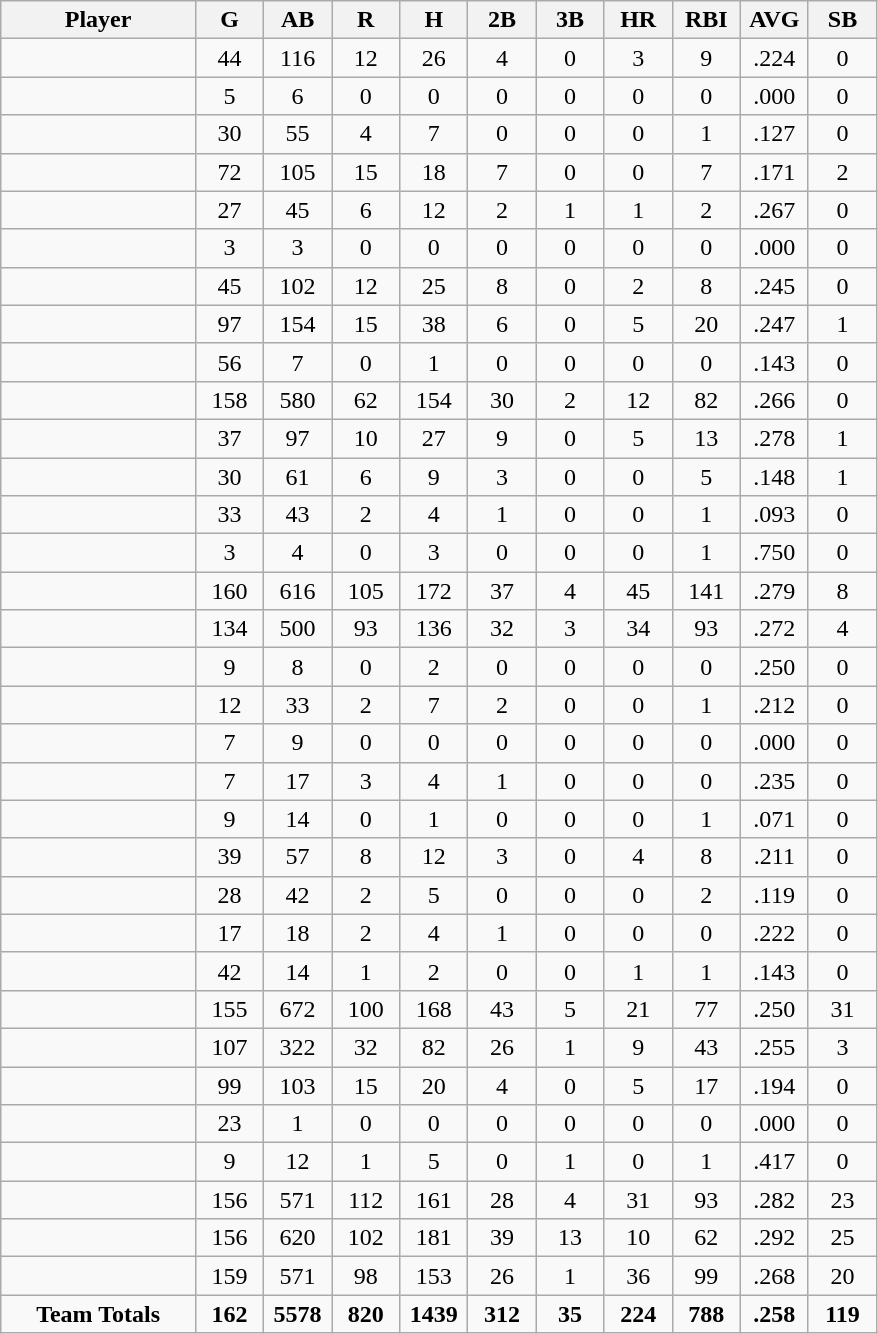<table class="wikitable sortable" style="text-align:center;">
<tr>
<th bgcolor="#DDDDFF" width="20%">Player</th>
<th bgcolor="#DDDDFF" width="7%">G</th>
<th bgcolor="#DDDDFF" width="7%">AB</th>
<th bgcolor="#DDDDFF" width="7%">R</th>
<th bgcolor="#DDDDFF" width="7%">H</th>
<th bgcolor="#DDDDFF" width="7%">2B</th>
<th bgcolor="#DDDDFF" width="7%">3B</th>
<th bgcolor="#DDDDFF" width="7%">HR</th>
<th bgcolor="#DDDDFF" width="7%">RBI</th>
<th bgcolor="#DDDDFF" width="7%">AVG</th>
<th bgcolor="#DDDDFF" width="7%">SB</th>
</tr>
<tr Name G AB R H 2B 3B HR RBI AVG SB>
<td></td>
<td>44</td>
<td>116</td>
<td>12</td>
<td>26</td>
<td>4</td>
<td>0</td>
<td>3</td>
<td>9</td>
<td>.224</td>
<td>0</td>
</tr>
<tr>
<td></td>
<td>5</td>
<td>6</td>
<td>0</td>
<td>0</td>
<td>0</td>
<td>0</td>
<td>0</td>
<td>0</td>
<td>.000</td>
<td>0</td>
</tr>
<tr>
<td></td>
<td>30</td>
<td>55</td>
<td>4</td>
<td>7</td>
<td>0</td>
<td>0</td>
<td>0</td>
<td>1</td>
<td>.127</td>
<td>0</td>
</tr>
<tr>
<td></td>
<td>72</td>
<td>105</td>
<td>15</td>
<td>18</td>
<td>7</td>
<td>0</td>
<td>0</td>
<td>7</td>
<td>.171</td>
<td>2</td>
</tr>
<tr>
<td></td>
<td>27</td>
<td>45</td>
<td>6</td>
<td>12</td>
<td>2</td>
<td>1</td>
<td>1</td>
<td>2</td>
<td>.267</td>
<td>0</td>
</tr>
<tr>
<td></td>
<td>3</td>
<td>3</td>
<td>0</td>
<td>0</td>
<td>0</td>
<td>0</td>
<td>0</td>
<td>0</td>
<td>.000</td>
<td>0</td>
</tr>
<tr>
<td></td>
<td>45</td>
<td>102</td>
<td>12</td>
<td>25</td>
<td>8</td>
<td>0</td>
<td>2</td>
<td>8</td>
<td>.245</td>
<td>0</td>
</tr>
<tr>
<td></td>
<td>97</td>
<td>154</td>
<td>15</td>
<td>38</td>
<td>6</td>
<td>0</td>
<td>5</td>
<td>20</td>
<td>.247</td>
<td>1</td>
</tr>
<tr>
<td></td>
<td>56</td>
<td>7</td>
<td>0</td>
<td>1</td>
<td>0</td>
<td>0</td>
<td>0</td>
<td>0</td>
<td>.143</td>
<td>0</td>
</tr>
<tr>
<td></td>
<td>158</td>
<td>580</td>
<td>62</td>
<td>154</td>
<td>30</td>
<td>2</td>
<td>12</td>
<td>82</td>
<td>.266</td>
<td>0</td>
</tr>
<tr>
<td></td>
<td>37</td>
<td>97</td>
<td>10</td>
<td>27</td>
<td>9</td>
<td>0</td>
<td>5</td>
<td>13</td>
<td>.278</td>
<td>1</td>
</tr>
<tr>
<td></td>
<td>30</td>
<td>61</td>
<td>6</td>
<td>9</td>
<td>3</td>
<td>0</td>
<td>0</td>
<td>5</td>
<td>.148</td>
<td>1</td>
</tr>
<tr>
<td></td>
<td>33</td>
<td>43</td>
<td>2</td>
<td>4</td>
<td>1</td>
<td>0</td>
<td>0</td>
<td>1</td>
<td>.093</td>
<td>0</td>
</tr>
<tr>
<td></td>
<td>3</td>
<td>4</td>
<td>0</td>
<td>3</td>
<td>0</td>
<td>0</td>
<td>0</td>
<td>1</td>
<td>.750</td>
<td>0</td>
</tr>
<tr>
<td></td>
<td>160</td>
<td>616</td>
<td>105</td>
<td>172</td>
<td>37</td>
<td>4</td>
<td>45</td>
<td>141</td>
<td>.279</td>
<td>8</td>
</tr>
<tr>
<td></td>
<td>134</td>
<td>500</td>
<td>93</td>
<td>136</td>
<td>32</td>
<td>3</td>
<td>34</td>
<td>93</td>
<td>.272</td>
<td>4</td>
</tr>
<tr>
<td></td>
<td>9</td>
<td>8</td>
<td>0</td>
<td>2</td>
<td>0</td>
<td>0</td>
<td>0</td>
<td>0</td>
<td>.250</td>
<td>0</td>
</tr>
<tr>
<td></td>
<td>12</td>
<td>33</td>
<td>2</td>
<td>7</td>
<td>2</td>
<td>0</td>
<td>0</td>
<td>1</td>
<td>.212</td>
<td>0</td>
</tr>
<tr>
<td></td>
<td>7</td>
<td>9</td>
<td>0</td>
<td>0</td>
<td>0</td>
<td>0</td>
<td>0</td>
<td>0</td>
<td>.000</td>
<td>0</td>
</tr>
<tr>
<td></td>
<td>7</td>
<td>17</td>
<td>3</td>
<td>4</td>
<td>1</td>
<td>0</td>
<td>0</td>
<td>0</td>
<td>.235</td>
<td>0</td>
</tr>
<tr>
<td></td>
<td>9</td>
<td>14</td>
<td>0</td>
<td>1</td>
<td>0</td>
<td>0</td>
<td>0</td>
<td>1</td>
<td>.071</td>
<td>0</td>
</tr>
<tr>
<td></td>
<td>39</td>
<td>57</td>
<td>8</td>
<td>12</td>
<td>3</td>
<td>0</td>
<td>4</td>
<td>8</td>
<td>.211</td>
<td>0</td>
</tr>
<tr>
<td></td>
<td>28</td>
<td>42</td>
<td>2</td>
<td>5</td>
<td>0</td>
<td>0</td>
<td>0</td>
<td>2</td>
<td>.119</td>
<td>0</td>
</tr>
<tr>
<td></td>
<td>17</td>
<td>18</td>
<td>2</td>
<td>4</td>
<td>1</td>
<td>0</td>
<td>0</td>
<td>0</td>
<td>.222</td>
<td>0</td>
</tr>
<tr>
<td></td>
<td>42</td>
<td>14</td>
<td>1</td>
<td>2</td>
<td>0</td>
<td>0</td>
<td>1</td>
<td>1</td>
<td>.143</td>
<td>0</td>
</tr>
<tr>
<td></td>
<td>155</td>
<td>672</td>
<td>100</td>
<td>168</td>
<td>43</td>
<td>5</td>
<td>21</td>
<td>77</td>
<td>.250</td>
<td>31</td>
</tr>
<tr>
<td></td>
<td>107</td>
<td>322</td>
<td>32</td>
<td>82</td>
<td>26</td>
<td>1</td>
<td>9</td>
<td>43</td>
<td>.255</td>
<td>3</td>
</tr>
<tr>
<td></td>
<td>99</td>
<td>103</td>
<td>15</td>
<td>20</td>
<td>4</td>
<td>0</td>
<td>5</td>
<td>17</td>
<td>.194</td>
<td>0</td>
</tr>
<tr>
<td></td>
<td>23</td>
<td>1</td>
<td>0</td>
<td>0</td>
<td>0</td>
<td>0</td>
<td>0</td>
<td>0</td>
<td>.000</td>
<td>0</td>
</tr>
<tr>
<td></td>
<td>9</td>
<td>12</td>
<td>1</td>
<td>5</td>
<td>0</td>
<td>1</td>
<td>0</td>
<td>1</td>
<td>.417</td>
<td>0</td>
</tr>
<tr>
<td></td>
<td>156</td>
<td>571</td>
<td>112</td>
<td>161</td>
<td>28</td>
<td>4</td>
<td>31</td>
<td>93</td>
<td>.282</td>
<td>23</td>
</tr>
<tr>
<td></td>
<td>156</td>
<td>620</td>
<td>102</td>
<td>181</td>
<td>39</td>
<td>13</td>
<td>10</td>
<td>62</td>
<td>.292</td>
<td>25</td>
</tr>
<tr>
<td></td>
<td>159</td>
<td>571</td>
<td>98</td>
<td>153</td>
<td>26</td>
<td>1</td>
<td>36</td>
<td>99</td>
<td>.268</td>
<td>20</td>
</tr>
<tr>
<td><strong>Team Totals</strong></td>
<td><strong>162</strong></td>
<td><strong>5578</strong></td>
<td><strong>820</strong></td>
<td><strong>1439</strong></td>
<td><strong>312</strong></td>
<td><strong>35</strong></td>
<td><strong>224</strong></td>
<td><strong>788</strong></td>
<td><strong>.258</strong></td>
<td><strong>119</strong></td>
</tr>
</table>
